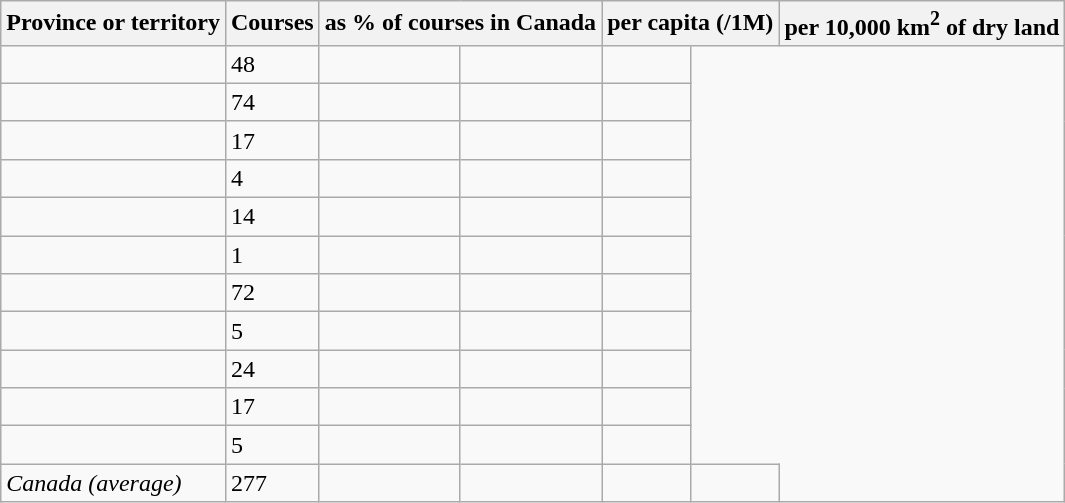<table class="wikitable sortable">
<tr>
<th><strong>Province or territory</strong></th>
<th><strong>Courses</strong></th>
<th colspan="2"><strong>as % of courses in Canada</strong></th>
<th colspan="2"><strong>per capita (/1M)</strong></th>
<th colspan="2"><strong>per 10,000 km<sup>2</sup> of dry land</strong></th>
</tr>
<tr>
<td></td>
<td>48</td>
<td></td>
<td></td>
<td></td>
</tr>
<tr>
<td></td>
<td>74</td>
<td></td>
<td></td>
<td></td>
</tr>
<tr>
<td></td>
<td>17</td>
<td></td>
<td></td>
<td></td>
</tr>
<tr>
<td></td>
<td>4</td>
<td></td>
<td></td>
<td></td>
</tr>
<tr>
<td></td>
<td>14</td>
<td></td>
<td></td>
<td></td>
</tr>
<tr>
<td></td>
<td>1</td>
<td></td>
<td></td>
<td></td>
</tr>
<tr>
<td></td>
<td>72</td>
<td></td>
<td></td>
<td></td>
</tr>
<tr>
<td></td>
<td>5</td>
<td></td>
<td></td>
<td></td>
</tr>
<tr>
<td></td>
<td>24</td>
<td></td>
<td></td>
<td></td>
</tr>
<tr>
<td></td>
<td>17</td>
<td></td>
<td></td>
<td></td>
</tr>
<tr>
<td></td>
<td>5</td>
<td></td>
<td></td>
<td></td>
</tr>
<tr>
<td><em>Canada (average)</em></td>
<td>277</td>
<td></td>
<td></td>
<td></td>
<td></td>
</tr>
</table>
